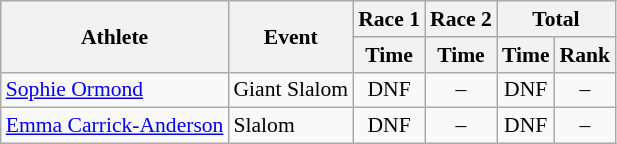<table class="wikitable" style="font-size:90%">
<tr>
<th rowspan="2">Athlete</th>
<th rowspan="2">Event</th>
<th>Race 1</th>
<th>Race 2</th>
<th colspan="2">Total</th>
</tr>
<tr>
<th>Time</th>
<th>Time</th>
<th>Time</th>
<th>Rank</th>
</tr>
<tr>
<td><a href='#'>Sophie Ormond</a></td>
<td>Giant Slalom</td>
<td align="center">DNF</td>
<td align="center">–</td>
<td align="center">DNF</td>
<td align="center">–</td>
</tr>
<tr>
<td><a href='#'>Emma Carrick-Anderson</a></td>
<td>Slalom</td>
<td align="center">DNF</td>
<td align="center">–</td>
<td align="center">DNF</td>
<td align="center">–</td>
</tr>
</table>
